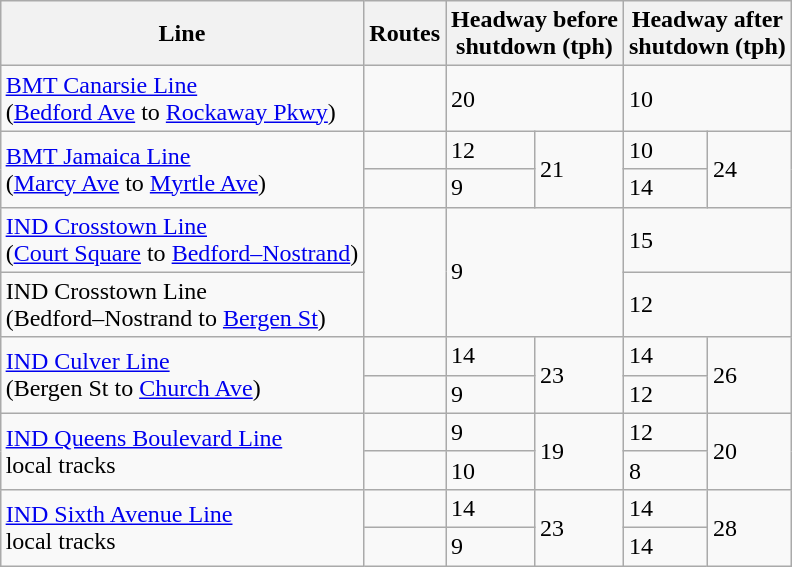<table class="wikitable" style="float:right;margin-left:1em;">
<tr>
<th>Line</th>
<th>Routes</th>
<th colspan="2">Headway before<br>shutdown (tph)</th>
<th colspan="2">Headway after<br>shutdown (tph)</th>
</tr>
<tr>
<td><a href='#'>BMT Canarsie Line</a><br>(<a href='#'>Bedford Ave</a> to <a href='#'>Rockaway Pkwy</a>)</td>
<td></td>
<td colspan="2">20</td>
<td colspan="2"> 10</td>
</tr>
<tr>
<td rowspan="2"><a href='#'>BMT Jamaica Line</a><br>(<a href='#'>Marcy Ave</a> to <a href='#'>Myrtle Ave</a>)</td>
<td> </td>
<td>12</td>
<td rowspan="2">21</td>
<td> 10</td>
<td rowspan="2"> 24</td>
</tr>
<tr>
<td></td>
<td>9</td>
<td> 14</td>
</tr>
<tr>
<td><a href='#'>IND Crosstown Line</a><br>(<a href='#'>Court Square</a> to <a href='#'>Bedford–Nostrand</a>)</td>
<td rowspan="2"></td>
<td colspan="2" rowspan="2">9</td>
<td colspan="2"> 15</td>
</tr>
<tr>
<td>IND Crosstown Line<br>(Bedford–Nostrand to <a href='#'>Bergen St</a>)</td>
<td colspan="2"> 12</td>
</tr>
<tr>
<td rowspan="2"><a href='#'>IND Culver Line</a><br>(Bergen St to <a href='#'>Church Ave</a>)</td>
<td></td>
<td>14</td>
<td rowspan="2">23</td>
<td> 14</td>
<td rowspan="2"> 26</td>
</tr>
<tr>
<td></td>
<td>9</td>
<td> 12</td>
</tr>
<tr>
<td rowspan="2"><a href='#'>IND Queens Boulevard Line</a><br>local tracks</td>
<td></td>
<td>9</td>
<td rowspan="2">19</td>
<td> 12</td>
<td rowspan="2"> 20</td>
</tr>
<tr>
<td></td>
<td>10</td>
<td> 8</td>
</tr>
<tr>
<td rowspan="2"><a href='#'>IND Sixth Avenue Line</a><br>local tracks</td>
<td></td>
<td>14</td>
<td rowspan="2">23</td>
<td> 14</td>
<td rowspan="2"> 28</td>
</tr>
<tr>
<td></td>
<td>9</td>
<td> 14</td>
</tr>
</table>
